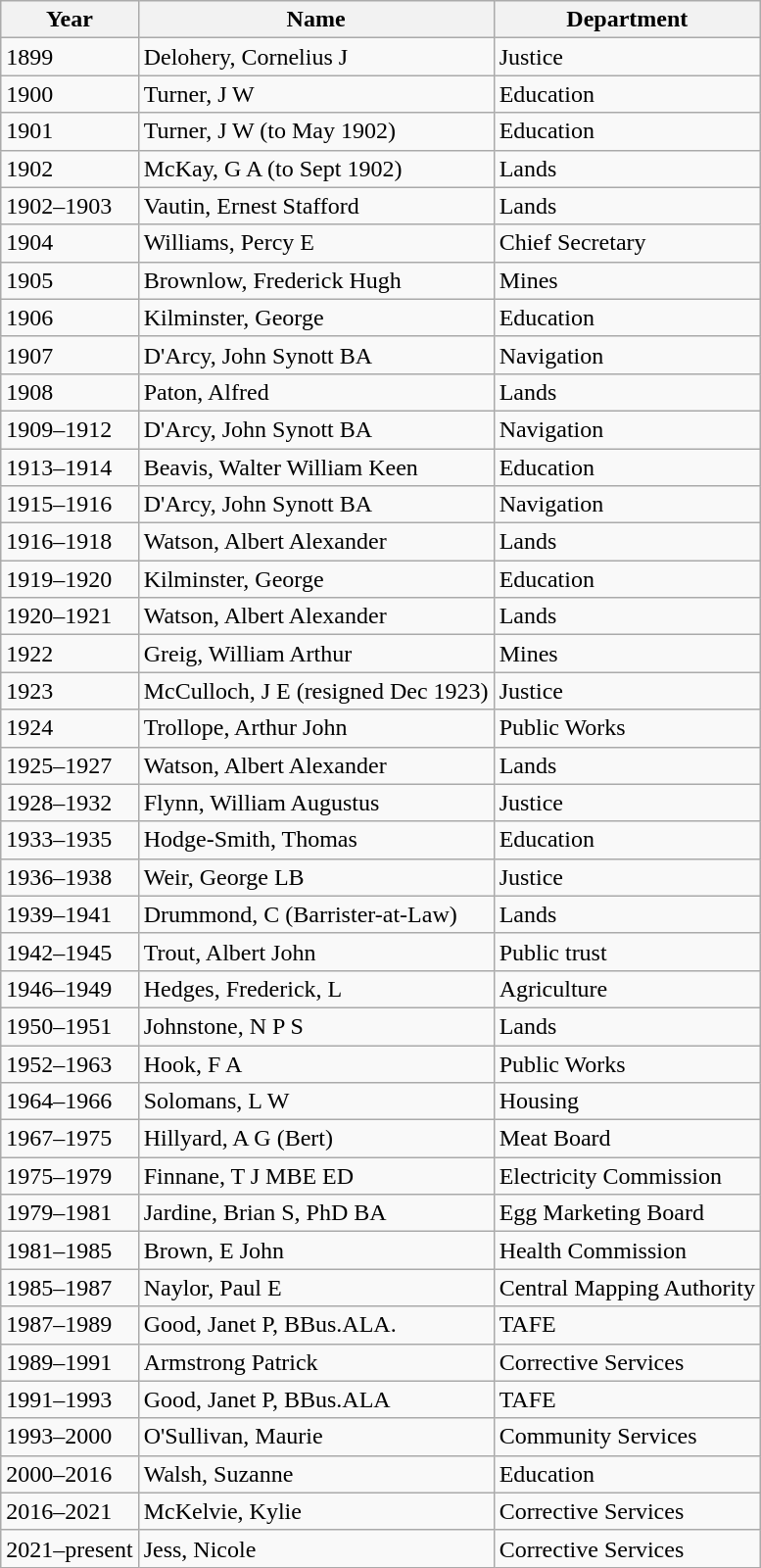<table class="wikitable">
<tr>
<th>Year</th>
<th>Name</th>
<th>Department</th>
</tr>
<tr>
<td>1899</td>
<td>Delohery, Cornelius J</td>
<td>Justice</td>
</tr>
<tr>
<td>1900</td>
<td>Turner, J W</td>
<td>Education</td>
</tr>
<tr>
<td>1901</td>
<td>Turner, J W (to May 1902)</td>
<td>Education</td>
</tr>
<tr>
<td>1902</td>
<td>McKay, G A (to Sept 1902)</td>
<td>Lands</td>
</tr>
<tr>
<td>1902–1903</td>
<td>Vautin, Ernest Stafford</td>
<td>Lands</td>
</tr>
<tr>
<td>1904</td>
<td>Williams, Percy E</td>
<td>Chief Secretary</td>
</tr>
<tr>
<td>1905</td>
<td>Brownlow, Frederick Hugh</td>
<td>Mines</td>
</tr>
<tr>
<td>1906</td>
<td>Kilminster, George</td>
<td>Education</td>
</tr>
<tr>
<td>1907</td>
<td>D'Arcy, John Synott BA</td>
<td>Navigation</td>
</tr>
<tr>
<td>1908</td>
<td>Paton, Alfred</td>
<td>Lands</td>
</tr>
<tr>
<td>1909–1912</td>
<td>D'Arcy, John Synott BA</td>
<td>Navigation</td>
</tr>
<tr>
<td>1913–1914</td>
<td>Beavis, Walter William Keen</td>
<td>Education</td>
</tr>
<tr>
<td>1915–1916</td>
<td>D'Arcy, John Synott BA</td>
<td>Navigation</td>
</tr>
<tr>
<td>1916–1918</td>
<td>Watson, Albert Alexander</td>
<td>Lands</td>
</tr>
<tr>
<td>1919–1920</td>
<td>Kilminster, George</td>
<td>Education</td>
</tr>
<tr>
<td>1920–1921</td>
<td>Watson, Albert Alexander</td>
<td>Lands</td>
</tr>
<tr>
<td>1922</td>
<td>Greig, William Arthur</td>
<td>Mines</td>
</tr>
<tr>
<td>1923</td>
<td>McCulloch, J E (resigned Dec 1923)</td>
<td>Justice</td>
</tr>
<tr>
<td>1924</td>
<td>Trollope, Arthur John</td>
<td>Public Works</td>
</tr>
<tr>
<td>1925–1927</td>
<td>Watson, Albert Alexander</td>
<td>Lands</td>
</tr>
<tr>
<td>1928–1932</td>
<td>Flynn, William Augustus</td>
<td>Justice</td>
</tr>
<tr>
<td>1933–1935</td>
<td>Hodge-Smith, Thomas</td>
<td>Education</td>
</tr>
<tr>
<td>1936–1938</td>
<td>Weir, George LB</td>
<td>Justice</td>
</tr>
<tr>
<td>1939–1941</td>
<td>Drummond, C (Barrister-at-Law)</td>
<td>Lands</td>
</tr>
<tr>
<td>1942–1945</td>
<td>Trout, Albert John</td>
<td>Public trust</td>
</tr>
<tr>
<td>1946–1949</td>
<td>Hedges, Frederick, L</td>
<td>Agriculture</td>
</tr>
<tr>
<td>1950–1951</td>
<td>Johnstone, N P S</td>
<td>Lands</td>
</tr>
<tr>
<td>1952–1963</td>
<td>Hook, F A</td>
<td>Public Works</td>
</tr>
<tr>
<td>1964–1966</td>
<td>Solomans, L W</td>
<td>Housing</td>
</tr>
<tr>
<td>1967–1975</td>
<td>Hillyard, A G (Bert)</td>
<td>Meat Board</td>
</tr>
<tr>
<td>1975–1979</td>
<td>Finnane, T J MBE ED</td>
<td>Electricity Commission</td>
</tr>
<tr>
<td>1979–1981</td>
<td>Jardine, Brian S, PhD BA</td>
<td>Egg Marketing Board</td>
</tr>
<tr>
<td>1981–1985</td>
<td>Brown, E John</td>
<td>Health Commission</td>
</tr>
<tr Presented with Gold Medal from Premier Neville Wran for excellent service.>
<td>1985–1987</td>
<td>Naylor, Paul E</td>
<td>Central Mapping Authority</td>
</tr>
<tr>
<td>1987–1989</td>
<td>Good, Janet P, BBus.ALA.</td>
<td>TAFE</td>
</tr>
<tr>
<td>1989–1991</td>
<td>Armstrong Patrick</td>
<td>Corrective Services</td>
</tr>
<tr>
<td>1991–1993</td>
<td>Good, Janet P, BBus.ALA</td>
<td>TAFE</td>
</tr>
<tr>
<td>1993–2000</td>
<td>O'Sullivan, Maurie</td>
<td>Community Services</td>
</tr>
<tr>
<td>2000–2016</td>
<td>Walsh, Suzanne</td>
<td>Education</td>
</tr>
<tr>
<td>2016–2021</td>
<td>McKelvie, Kylie</td>
<td>Corrective Services</td>
</tr>
<tr>
<td>2021–present</td>
<td>Jess, Nicole</td>
<td>Corrective Services</td>
</tr>
</table>
